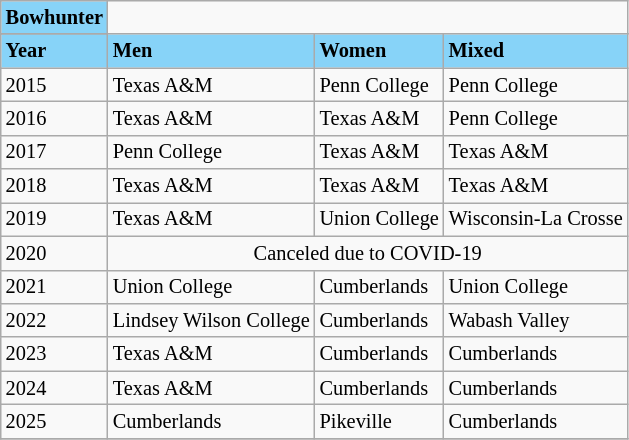<table class="wikitable" style="font-size:85%;">
<tr ! style="background-color: #87D3F8;">
<td><strong>Bowhunter</strong></td>
</tr>
<tr --->
</tr>
<tr ! style="background-color: #87D3F8;">
<td><strong>Year</strong></td>
<td><strong>Men</strong></td>
<td><strong>Women</strong></td>
<td><strong>Mixed</strong></td>
</tr>
<tr --->
<td>2015</td>
<td>Texas A&M</td>
<td>Penn College</td>
<td>Penn College</td>
</tr>
<tr --->
<td>2016</td>
<td>Texas A&M</td>
<td>Texas A&M</td>
<td>Penn College</td>
</tr>
<tr --->
<td>2017</td>
<td>Penn College</td>
<td>Texas A&M</td>
<td>Texas A&M</td>
</tr>
<tr --->
<td>2018</td>
<td>Texas A&M</td>
<td>Texas A&M</td>
<td>Texas A&M</td>
</tr>
<tr --->
<td>2019</td>
<td>Texas A&M</td>
<td>Union College</td>
<td>Wisconsin-La Crosse</td>
</tr>
<tr --->
<td>2020</td>
<td colspan=3 align=center>Canceled due to COVID-19</td>
</tr>
<tr --->
<td>2021</td>
<td>Union College</td>
<td>Cumberlands</td>
<td>Union College</td>
</tr>
<tr --->
<td>2022</td>
<td>Lindsey Wilson College</td>
<td>Cumberlands</td>
<td>Wabash Valley</td>
</tr>
<tr --->
<td>2023</td>
<td>Texas A&M</td>
<td>Cumberlands</td>
<td>Cumberlands</td>
</tr>
<tr --->
<td>2024</td>
<td>Texas A&M</td>
<td>Cumberlands</td>
<td>Cumberlands</td>
</tr>
<tr --->
<td>2025</td>
<td>Cumberlands</td>
<td>Pikeville</td>
<td>Cumberlands</td>
</tr>
<tr --->
</tr>
</table>
